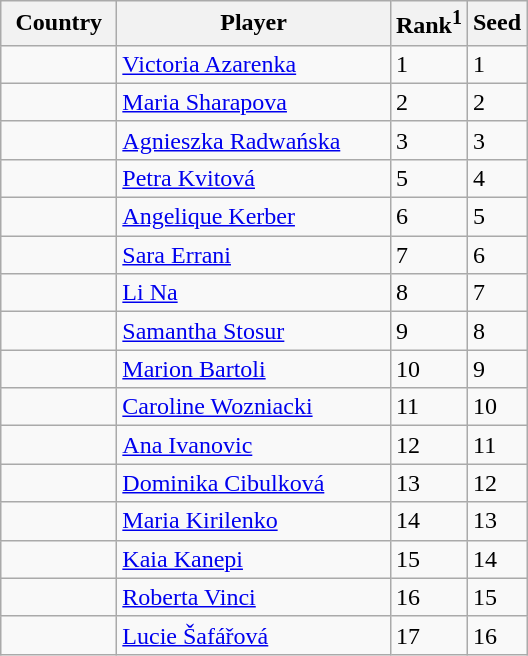<table class="sortable wikitable">
<tr>
<th width="70">Country</th>
<th width="175">Player</th>
<th>Rank<sup>1</sup></th>
<th>Seed</th>
</tr>
<tr>
<td></td>
<td><a href='#'>Victoria Azarenka</a></td>
<td>1</td>
<td>1</td>
</tr>
<tr>
<td></td>
<td><a href='#'>Maria Sharapova</a></td>
<td>2</td>
<td>2</td>
</tr>
<tr>
<td></td>
<td><a href='#'>Agnieszka Radwańska</a></td>
<td>3</td>
<td>3</td>
</tr>
<tr>
<td></td>
<td><a href='#'>Petra Kvitová</a></td>
<td>5</td>
<td>4</td>
</tr>
<tr>
<td></td>
<td><a href='#'>Angelique Kerber</a></td>
<td>6</td>
<td>5</td>
</tr>
<tr>
<td></td>
<td><a href='#'>Sara Errani</a></td>
<td>7</td>
<td>6</td>
</tr>
<tr>
<td></td>
<td><a href='#'>Li Na</a></td>
<td>8</td>
<td>7</td>
</tr>
<tr>
<td></td>
<td><a href='#'>Samantha Stosur</a></td>
<td>9</td>
<td>8</td>
</tr>
<tr>
<td></td>
<td><a href='#'>Marion Bartoli</a></td>
<td>10</td>
<td>9</td>
</tr>
<tr>
<td></td>
<td><a href='#'>Caroline Wozniacki</a></td>
<td>11</td>
<td>10</td>
</tr>
<tr>
<td></td>
<td><a href='#'>Ana Ivanovic</a></td>
<td>12</td>
<td>11</td>
</tr>
<tr>
<td></td>
<td><a href='#'>Dominika Cibulková</a></td>
<td>13</td>
<td>12</td>
</tr>
<tr>
<td></td>
<td><a href='#'>Maria Kirilenko</a></td>
<td>14</td>
<td>13</td>
</tr>
<tr>
<td></td>
<td><a href='#'>Kaia Kanepi</a></td>
<td>15</td>
<td>14</td>
</tr>
<tr>
<td></td>
<td><a href='#'>Roberta Vinci</a></td>
<td>16</td>
<td>15</td>
</tr>
<tr>
<td></td>
<td><a href='#'>Lucie Šafářová</a></td>
<td>17</td>
<td>16</td>
</tr>
</table>
